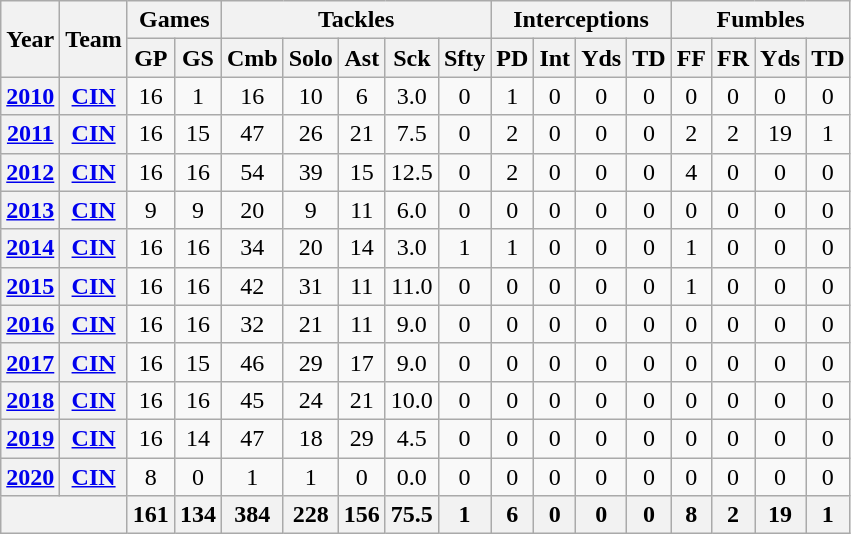<table class="wikitable" style="text-align: center;">
<tr>
<th rowspan="2">Year</th>
<th rowspan="2">Team</th>
<th colspan="2">Games</th>
<th colspan="5">Tackles</th>
<th colspan="4">Interceptions</th>
<th colspan="4">Fumbles</th>
</tr>
<tr>
<th>GP</th>
<th>GS</th>
<th>Cmb</th>
<th>Solo</th>
<th>Ast</th>
<th>Sck</th>
<th>Sfty</th>
<th>PD</th>
<th>Int</th>
<th>Yds</th>
<th>TD</th>
<th>FF</th>
<th>FR</th>
<th>Yds</th>
<th>TD</th>
</tr>
<tr>
<th><a href='#'>2010</a></th>
<th><a href='#'>CIN</a></th>
<td>16</td>
<td>1</td>
<td>16</td>
<td>10</td>
<td>6</td>
<td>3.0</td>
<td>0</td>
<td>1</td>
<td>0</td>
<td>0</td>
<td>0</td>
<td>0</td>
<td>0</td>
<td>0</td>
<td>0</td>
</tr>
<tr>
<th><a href='#'>2011</a></th>
<th><a href='#'>CIN</a></th>
<td>16</td>
<td>15</td>
<td>47</td>
<td>26</td>
<td>21</td>
<td>7.5</td>
<td>0</td>
<td>2</td>
<td>0</td>
<td>0</td>
<td>0</td>
<td>2</td>
<td>2</td>
<td>19</td>
<td>1</td>
</tr>
<tr>
<th><a href='#'>2012</a></th>
<th><a href='#'>CIN</a></th>
<td>16</td>
<td>16</td>
<td>54</td>
<td>39</td>
<td>15</td>
<td>12.5</td>
<td>0</td>
<td>2</td>
<td>0</td>
<td>0</td>
<td>0</td>
<td>4</td>
<td>0</td>
<td>0</td>
<td>0</td>
</tr>
<tr>
<th><a href='#'>2013</a></th>
<th><a href='#'>CIN</a></th>
<td>9</td>
<td>9</td>
<td>20</td>
<td>9</td>
<td>11</td>
<td>6.0</td>
<td>0</td>
<td>0</td>
<td>0</td>
<td>0</td>
<td>0</td>
<td>0</td>
<td>0</td>
<td>0</td>
<td>0</td>
</tr>
<tr>
<th><a href='#'>2014</a></th>
<th><a href='#'>CIN</a></th>
<td>16</td>
<td>16</td>
<td>34</td>
<td>20</td>
<td>14</td>
<td>3.0</td>
<td>1</td>
<td>1</td>
<td>0</td>
<td>0</td>
<td>0</td>
<td>1</td>
<td>0</td>
<td>0</td>
<td>0</td>
</tr>
<tr>
<th><a href='#'>2015</a></th>
<th><a href='#'>CIN</a></th>
<td>16</td>
<td>16</td>
<td>42</td>
<td>31</td>
<td>11</td>
<td>11.0</td>
<td>0</td>
<td>0</td>
<td>0</td>
<td>0</td>
<td>0</td>
<td>1</td>
<td>0</td>
<td>0</td>
<td>0</td>
</tr>
<tr>
<th><a href='#'>2016</a></th>
<th><a href='#'>CIN</a></th>
<td>16</td>
<td>16</td>
<td>32</td>
<td>21</td>
<td>11</td>
<td>9.0</td>
<td>0</td>
<td>0</td>
<td>0</td>
<td>0</td>
<td>0</td>
<td>0</td>
<td>0</td>
<td>0</td>
<td>0</td>
</tr>
<tr>
<th><a href='#'>2017</a></th>
<th><a href='#'>CIN</a></th>
<td>16</td>
<td>15</td>
<td>46</td>
<td>29</td>
<td>17</td>
<td>9.0</td>
<td>0</td>
<td>0</td>
<td>0</td>
<td>0</td>
<td>0</td>
<td>0</td>
<td>0</td>
<td>0</td>
<td>0</td>
</tr>
<tr>
<th><a href='#'>2018</a></th>
<th><a href='#'>CIN</a></th>
<td>16</td>
<td>16</td>
<td>45</td>
<td>24</td>
<td>21</td>
<td>10.0</td>
<td>0</td>
<td>0</td>
<td>0</td>
<td>0</td>
<td>0</td>
<td>0</td>
<td>0</td>
<td>0</td>
<td>0</td>
</tr>
<tr>
<th><a href='#'>2019</a></th>
<th><a href='#'>CIN</a></th>
<td>16</td>
<td>14</td>
<td>47</td>
<td>18</td>
<td>29</td>
<td>4.5</td>
<td>0</td>
<td>0</td>
<td>0</td>
<td>0</td>
<td>0</td>
<td>0</td>
<td>0</td>
<td>0</td>
<td>0</td>
</tr>
<tr>
<th><a href='#'>2020</a></th>
<th><a href='#'>CIN</a></th>
<td>8</td>
<td>0</td>
<td>1</td>
<td>1</td>
<td>0</td>
<td>0.0</td>
<td>0</td>
<td>0</td>
<td>0</td>
<td>0</td>
<td>0</td>
<td>0</td>
<td>0</td>
<td>0</td>
<td>0</td>
</tr>
<tr>
<th colspan="2"></th>
<th>161</th>
<th>134</th>
<th>384</th>
<th>228</th>
<th>156</th>
<th>75.5</th>
<th>1</th>
<th>6</th>
<th>0</th>
<th>0</th>
<th>0</th>
<th>8</th>
<th>2</th>
<th>19</th>
<th>1</th>
</tr>
</table>
